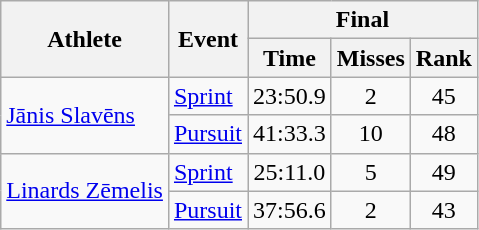<table class="wikitable">
<tr>
<th rowspan="2">Athlete</th>
<th rowspan="2">Event</th>
<th colspan="3">Final</th>
</tr>
<tr>
<th>Time</th>
<th>Misses</th>
<th>Rank</th>
</tr>
<tr>
<td rowspan="2"><a href='#'>Jānis Slavēns</a></td>
<td><a href='#'>Sprint</a></td>
<td align="center">23:50.9</td>
<td align="center">2</td>
<td align="center">45</td>
</tr>
<tr>
<td><a href='#'>Pursuit</a></td>
<td align="center">41:33.3</td>
<td align="center">10</td>
<td align="center">48</td>
</tr>
<tr>
<td rowspan="2"><a href='#'>Linards Zēmelis</a></td>
<td><a href='#'>Sprint</a></td>
<td align="center">25:11.0</td>
<td align="center">5</td>
<td align="center">49</td>
</tr>
<tr>
<td><a href='#'>Pursuit</a></td>
<td align="center">37:56.6</td>
<td align="center">2</td>
<td align="center">43</td>
</tr>
</table>
